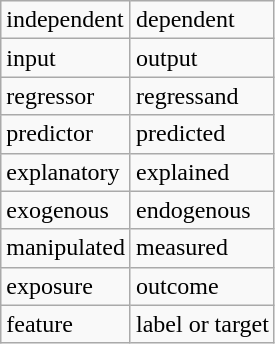<table class="wikitable" style="margin-left:1.5em;">
<tr>
<td>independent</td>
<td>dependent</td>
</tr>
<tr>
<td>input</td>
<td>output</td>
</tr>
<tr>
<td>regressor</td>
<td>regressand</td>
</tr>
<tr>
<td>predictor</td>
<td>predicted</td>
</tr>
<tr>
<td>explanatory</td>
<td>explained</td>
</tr>
<tr>
<td>exogenous</td>
<td>endogenous</td>
</tr>
<tr>
<td>manipulated</td>
<td>measured</td>
</tr>
<tr>
<td>exposure</td>
<td>outcome</td>
</tr>
<tr>
<td>feature</td>
<td>label or target</td>
</tr>
</table>
